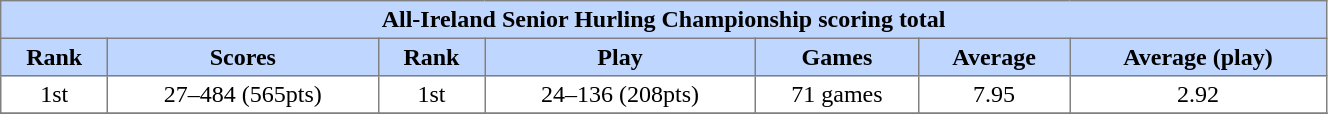<table border=1 cellpadding=3 width="70%" style="margin-left:1em; color: black; border-collapse: collapse;">
<tr>
<th colspan="7" bgcolor="BFD7FF">All-Ireland Senior Hurling Championship scoring total</th>
</tr>
<tr>
<th bgcolor="BFD7FF">Rank</th>
<th bgcolor="BFD7FF">Scores</th>
<th bgcolor="BFD7FF">Rank</th>
<th bgcolor="BFD7FF">Play</th>
<th bgcolor="BFD7FF">Games</th>
<th bgcolor="BFD7FF">Average</th>
<th bgcolor="BFD7FF">Average (play)</th>
</tr>
<tr>
<td style="text-align: center;">1st</td>
<td style="text-align: center;">27–484 (565pts)</td>
<td style="text-align: center;">1st</td>
<td style="text-align: center;">24–136 (208pts)</td>
<td style="text-align: center;">71 games</td>
<td style="text-align: center;">7.95</td>
<td style="text-align: center;">2.92</td>
</tr>
<tr>
</tr>
</table>
